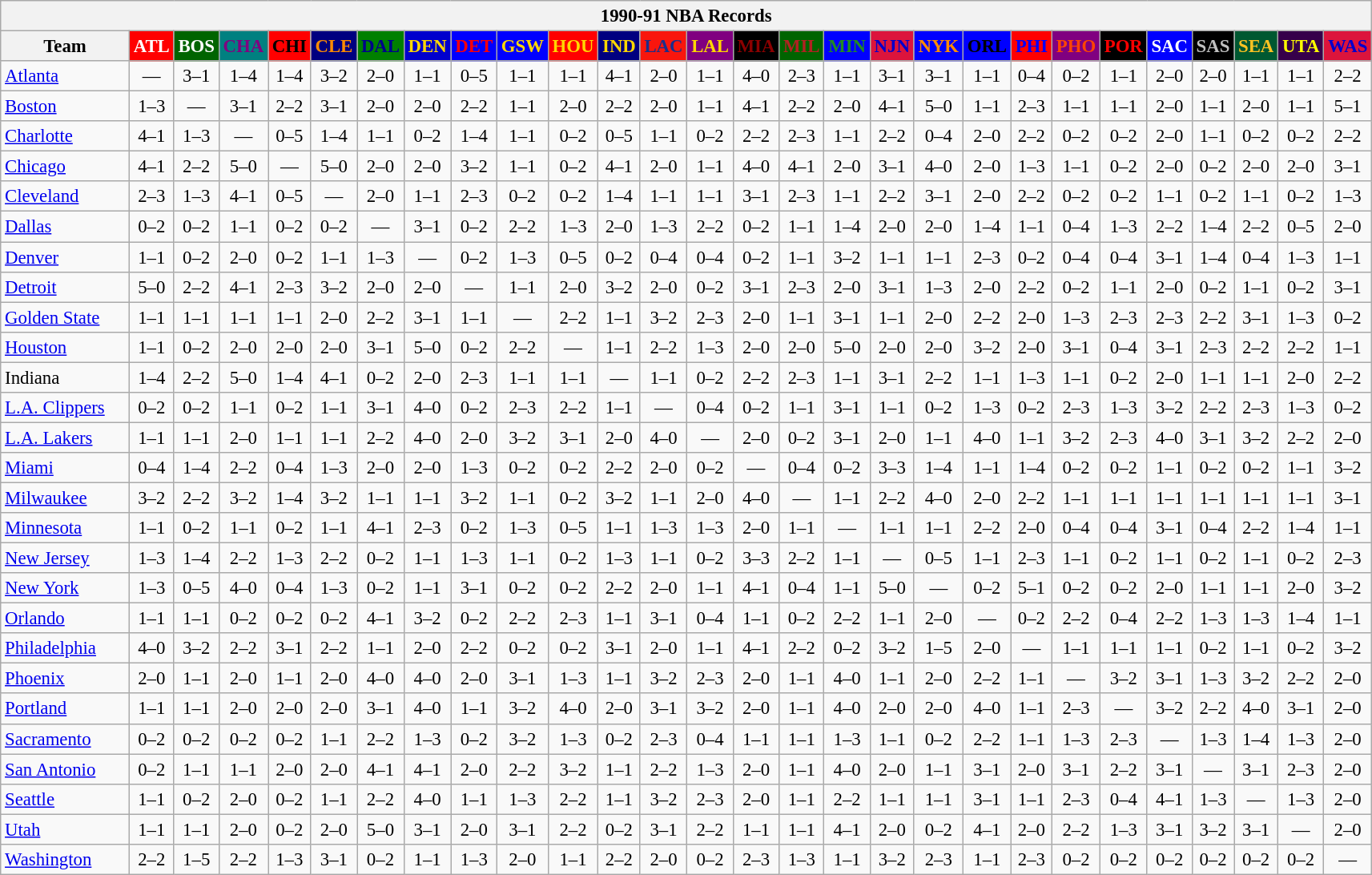<table class="wikitable" style="font-size:95%; text-align:center;">
<tr>
<th colspan=28>1990-91 NBA Records</th>
</tr>
<tr>
<th width=100>Team</th>
<th style="background:#FF0000;color:#FFFFFF;width=35">ATL</th>
<th style="background:#006400;color:#FFFFFF;width=35">BOS</th>
<th style="background:#008080;color:#800080;width=35">CHA</th>
<th style="background:#FF0000;color:#000000;width=35">CHI</th>
<th style="background:#000080;color:#FF8C00;width=35">CLE</th>
<th style="background:#008000;color:#00008B;width=35">DAL</th>
<th style="background:#0000CD;color:#FFD700;width=35">DEN</th>
<th style="background:#0000FF;color:#FF0000;width=35">DET</th>
<th style="background:#0000FF;color:#FFD700;width=35">GSW</th>
<th style="background:#FF0000;color:#FFD700;width=35">HOU</th>
<th style="background:#000080;color:#FFD700;width=35">IND</th>
<th style="background:#F9160D;color:#1A2E8B;width=35">LAC</th>
<th style="background:#800080;color:#FFD700;width=35">LAL</th>
<th style="background:#000000;color:#8B0000;width=35">MIA</th>
<th style="background:#006400;color:#B22222;width=35">MIL</th>
<th style="background:#0000FF;color:#228B22;width=35">MIN</th>
<th style="background:#DC143C;color:#0000CD;width=35">NJN</th>
<th style="background:#0000FF;color:#FF8C00;width=35">NYK</th>
<th style="background:#0000FF;color:#000000;width=35">ORL</th>
<th style="background:#FF0000;color:#0000FF;width=35">PHI</th>
<th style="background:#800080;color:#FF4500;width=35">PHO</th>
<th style="background:#000000;color:#FF0000;width=35">POR</th>
<th style="background:#0000FF;color:#FFFFFF;width=35">SAC</th>
<th style="background:#000000;color:#C0C0C0;width=35">SAS</th>
<th style="background:#005831;color:#FFC322;width=35">SEA</th>
<th style="background:#36004A;color:#FFFF00;width=35">UTA</th>
<th style="background:#DC143C;color:#0000CD;width=35">WAS</th>
</tr>
<tr>
<td style="text-align:left;"><a href='#'>Atlanta</a></td>
<td>—</td>
<td>3–1</td>
<td>1–4</td>
<td>1–4</td>
<td>3–2</td>
<td>2–0</td>
<td>1–1</td>
<td>0–5</td>
<td>1–1</td>
<td>1–1</td>
<td>4–1</td>
<td>2–0</td>
<td>1–1</td>
<td>4–0</td>
<td>2–3</td>
<td>1–1</td>
<td>3–1</td>
<td>3–1</td>
<td>1–1</td>
<td>0–4</td>
<td>0–2</td>
<td>1–1</td>
<td>2–0</td>
<td>2–0</td>
<td>1–1</td>
<td>1–1</td>
<td>2–2</td>
</tr>
<tr>
<td style="text-align:left;"><a href='#'>Boston</a></td>
<td>1–3</td>
<td>—</td>
<td>3–1</td>
<td>2–2</td>
<td>3–1</td>
<td>2–0</td>
<td>2–0</td>
<td>2–2</td>
<td>1–1</td>
<td>2–0</td>
<td>2–2</td>
<td>2–0</td>
<td>1–1</td>
<td>4–1</td>
<td>2–2</td>
<td>2–0</td>
<td>4–1</td>
<td>5–0</td>
<td>1–1</td>
<td>2–3</td>
<td>1–1</td>
<td>1–1</td>
<td>2–0</td>
<td>1–1</td>
<td>2–0</td>
<td>1–1</td>
<td>5–1</td>
</tr>
<tr>
<td style="text-align:left;"><a href='#'>Charlotte</a></td>
<td>4–1</td>
<td>1–3</td>
<td>—</td>
<td>0–5</td>
<td>1–4</td>
<td>1–1</td>
<td>0–2</td>
<td>1–4</td>
<td>1–1</td>
<td>0–2</td>
<td>0–5</td>
<td>1–1</td>
<td>0–2</td>
<td>2–2</td>
<td>2–3</td>
<td>1–1</td>
<td>2–2</td>
<td>0–4</td>
<td>2–0</td>
<td>2–2</td>
<td>0–2</td>
<td>0–2</td>
<td>2–0</td>
<td>1–1</td>
<td>0–2</td>
<td>0–2</td>
<td>2–2</td>
</tr>
<tr>
<td style="text-align:left;"><a href='#'>Chicago</a></td>
<td>4–1</td>
<td>2–2</td>
<td>5–0</td>
<td>—</td>
<td>5–0</td>
<td>2–0</td>
<td>2–0</td>
<td>3–2</td>
<td>1–1</td>
<td>0–2</td>
<td>4–1</td>
<td>2–0</td>
<td>1–1</td>
<td>4–0</td>
<td>4–1</td>
<td>2–0</td>
<td>3–1</td>
<td>4–0</td>
<td>2–0</td>
<td>1–3</td>
<td>1–1</td>
<td>0–2</td>
<td>2–0</td>
<td>0–2</td>
<td>2–0</td>
<td>2–0</td>
<td>3–1</td>
</tr>
<tr>
<td style="text-align:left;"><a href='#'>Cleveland</a></td>
<td>2–3</td>
<td>1–3</td>
<td>4–1</td>
<td>0–5</td>
<td>—</td>
<td>2–0</td>
<td>1–1</td>
<td>2–3</td>
<td>0–2</td>
<td>0–2</td>
<td>1–4</td>
<td>1–1</td>
<td>1–1</td>
<td>3–1</td>
<td>2–3</td>
<td>1–1</td>
<td>2–2</td>
<td>3–1</td>
<td>2–0</td>
<td>2–2</td>
<td>0–2</td>
<td>0–2</td>
<td>1–1</td>
<td>0–2</td>
<td>1–1</td>
<td>0–2</td>
<td>1–3</td>
</tr>
<tr>
<td style="text-align:left;"><a href='#'>Dallas</a></td>
<td>0–2</td>
<td>0–2</td>
<td>1–1</td>
<td>0–2</td>
<td>0–2</td>
<td>—</td>
<td>3–1</td>
<td>0–2</td>
<td>2–2</td>
<td>1–3</td>
<td>2–0</td>
<td>1–3</td>
<td>2–2</td>
<td>0–2</td>
<td>1–1</td>
<td>1–4</td>
<td>2–0</td>
<td>2–0</td>
<td>1–4</td>
<td>1–1</td>
<td>0–4</td>
<td>1–3</td>
<td>2–2</td>
<td>1–4</td>
<td>2–2</td>
<td>0–5</td>
<td>2–0</td>
</tr>
<tr>
<td style="text-align:left;"><a href='#'>Denver</a></td>
<td>1–1</td>
<td>0–2</td>
<td>2–0</td>
<td>0–2</td>
<td>1–1</td>
<td>1–3</td>
<td>—</td>
<td>0–2</td>
<td>1–3</td>
<td>0–5</td>
<td>0–2</td>
<td>0–4</td>
<td>0–4</td>
<td>0–2</td>
<td>1–1</td>
<td>3–2</td>
<td>1–1</td>
<td>1–1</td>
<td>2–3</td>
<td>0–2</td>
<td>0–4</td>
<td>0–4</td>
<td>3–1</td>
<td>1–4</td>
<td>0–4</td>
<td>1–3</td>
<td>1–1</td>
</tr>
<tr>
<td style="text-align:left;"><a href='#'>Detroit</a></td>
<td>5–0</td>
<td>2–2</td>
<td>4–1</td>
<td>2–3</td>
<td>3–2</td>
<td>2–0</td>
<td>2–0</td>
<td>—</td>
<td>1–1</td>
<td>2–0</td>
<td>3–2</td>
<td>2–0</td>
<td>0–2</td>
<td>3–1</td>
<td>2–3</td>
<td>2–0</td>
<td>3–1</td>
<td>1–3</td>
<td>2–0</td>
<td>2–2</td>
<td>0–2</td>
<td>1–1</td>
<td>2–0</td>
<td>0–2</td>
<td>1–1</td>
<td>0–2</td>
<td>3–1</td>
</tr>
<tr>
<td style="text-align:left;"><a href='#'>Golden State</a></td>
<td>1–1</td>
<td>1–1</td>
<td>1–1</td>
<td>1–1</td>
<td>2–0</td>
<td>2–2</td>
<td>3–1</td>
<td>1–1</td>
<td>—</td>
<td>2–2</td>
<td>1–1</td>
<td>3–2</td>
<td>2–3</td>
<td>2–0</td>
<td>1–1</td>
<td>3–1</td>
<td>1–1</td>
<td>2–0</td>
<td>2–2</td>
<td>2–0</td>
<td>1–3</td>
<td>2–3</td>
<td>2–3</td>
<td>2–2</td>
<td>3–1</td>
<td>1–3</td>
<td>0–2</td>
</tr>
<tr>
<td style="text-align:left;"><a href='#'>Houston</a></td>
<td>1–1</td>
<td>0–2</td>
<td>2–0</td>
<td>2–0</td>
<td>2–0</td>
<td>3–1</td>
<td>5–0</td>
<td>0–2</td>
<td>2–2</td>
<td>—</td>
<td>1–1</td>
<td>2–2</td>
<td>1–3</td>
<td>2–0</td>
<td>2–0</td>
<td>5–0</td>
<td>2–0</td>
<td>2–0</td>
<td>3–2</td>
<td>2–0</td>
<td>3–1</td>
<td>0–4</td>
<td>3–1</td>
<td>2–3</td>
<td>2–2</td>
<td>2–2</td>
<td>1–1</td>
</tr>
<tr>
<td style="text-align:left;">Indiana</td>
<td>1–4</td>
<td>2–2</td>
<td>5–0</td>
<td>1–4</td>
<td>4–1</td>
<td>0–2</td>
<td>2–0</td>
<td>2–3</td>
<td>1–1</td>
<td>1–1</td>
<td>—</td>
<td>1–1</td>
<td>0–2</td>
<td>2–2</td>
<td>2–3</td>
<td>1–1</td>
<td>3–1</td>
<td>2–2</td>
<td>1–1</td>
<td>1–3</td>
<td>1–1</td>
<td>0–2</td>
<td>2–0</td>
<td>1–1</td>
<td>1–1</td>
<td>2–0</td>
<td>2–2</td>
</tr>
<tr>
<td style="text-align:left;"><a href='#'>L.A. Clippers</a></td>
<td>0–2</td>
<td>0–2</td>
<td>1–1</td>
<td>0–2</td>
<td>1–1</td>
<td>3–1</td>
<td>4–0</td>
<td>0–2</td>
<td>2–3</td>
<td>2–2</td>
<td>1–1</td>
<td>—</td>
<td>0–4</td>
<td>0–2</td>
<td>1–1</td>
<td>3–1</td>
<td>1–1</td>
<td>0–2</td>
<td>1–3</td>
<td>0–2</td>
<td>2–3</td>
<td>1–3</td>
<td>3–2</td>
<td>2–2</td>
<td>2–3</td>
<td>1–3</td>
<td>0–2</td>
</tr>
<tr>
<td style="text-align:left;"><a href='#'>L.A. Lakers</a></td>
<td>1–1</td>
<td>1–1</td>
<td>2–0</td>
<td>1–1</td>
<td>1–1</td>
<td>2–2</td>
<td>4–0</td>
<td>2–0</td>
<td>3–2</td>
<td>3–1</td>
<td>2–0</td>
<td>4–0</td>
<td>—</td>
<td>2–0</td>
<td>0–2</td>
<td>3–1</td>
<td>2–0</td>
<td>1–1</td>
<td>4–0</td>
<td>1–1</td>
<td>3–2</td>
<td>2–3</td>
<td>4–0</td>
<td>3–1</td>
<td>3–2</td>
<td>2–2</td>
<td>2–0</td>
</tr>
<tr>
<td style="text-align:left;"><a href='#'>Miami</a></td>
<td>0–4</td>
<td>1–4</td>
<td>2–2</td>
<td>0–4</td>
<td>1–3</td>
<td>2–0</td>
<td>2–0</td>
<td>1–3</td>
<td>0–2</td>
<td>0–2</td>
<td>2–2</td>
<td>2–0</td>
<td>0–2</td>
<td>—</td>
<td>0–4</td>
<td>0–2</td>
<td>3–3</td>
<td>1–4</td>
<td>1–1</td>
<td>1–4</td>
<td>0–2</td>
<td>0–2</td>
<td>1–1</td>
<td>0–2</td>
<td>0–2</td>
<td>1–1</td>
<td>3–2</td>
</tr>
<tr>
<td style="text-align:left;"><a href='#'>Milwaukee</a></td>
<td>3–2</td>
<td>2–2</td>
<td>3–2</td>
<td>1–4</td>
<td>3–2</td>
<td>1–1</td>
<td>1–1</td>
<td>3–2</td>
<td>1–1</td>
<td>0–2</td>
<td>3–2</td>
<td>1–1</td>
<td>2–0</td>
<td>4–0</td>
<td>—</td>
<td>1–1</td>
<td>2–2</td>
<td>4–0</td>
<td>2–0</td>
<td>2–2</td>
<td>1–1</td>
<td>1–1</td>
<td>1–1</td>
<td>1–1</td>
<td>1–1</td>
<td>1–1</td>
<td>3–1</td>
</tr>
<tr>
<td style="text-align:left;"><a href='#'>Minnesota</a></td>
<td>1–1</td>
<td>0–2</td>
<td>1–1</td>
<td>0–2</td>
<td>1–1</td>
<td>4–1</td>
<td>2–3</td>
<td>0–2</td>
<td>1–3</td>
<td>0–5</td>
<td>1–1</td>
<td>1–3</td>
<td>1–3</td>
<td>2–0</td>
<td>1–1</td>
<td>—</td>
<td>1–1</td>
<td>1–1</td>
<td>2–2</td>
<td>2–0</td>
<td>0–4</td>
<td>0–4</td>
<td>3–1</td>
<td>0–4</td>
<td>2–2</td>
<td>1–4</td>
<td>1–1</td>
</tr>
<tr>
<td style="text-align:left;"><a href='#'>New Jersey</a></td>
<td>1–3</td>
<td>1–4</td>
<td>2–2</td>
<td>1–3</td>
<td>2–2</td>
<td>0–2</td>
<td>1–1</td>
<td>1–3</td>
<td>1–1</td>
<td>0–2</td>
<td>1–3</td>
<td>1–1</td>
<td>0–2</td>
<td>3–3</td>
<td>2–2</td>
<td>1–1</td>
<td>—</td>
<td>0–5</td>
<td>1–1</td>
<td>2–3</td>
<td>1–1</td>
<td>0–2</td>
<td>1–1</td>
<td>0–2</td>
<td>1–1</td>
<td>0–2</td>
<td>2–3</td>
</tr>
<tr>
<td style="text-align:left;"><a href='#'>New York</a></td>
<td>1–3</td>
<td>0–5</td>
<td>4–0</td>
<td>0–4</td>
<td>1–3</td>
<td>0–2</td>
<td>1–1</td>
<td>3–1</td>
<td>0–2</td>
<td>0–2</td>
<td>2–2</td>
<td>2–0</td>
<td>1–1</td>
<td>4–1</td>
<td>0–4</td>
<td>1–1</td>
<td>5–0</td>
<td>—</td>
<td>0–2</td>
<td>5–1</td>
<td>0–2</td>
<td>0–2</td>
<td>2–0</td>
<td>1–1</td>
<td>1–1</td>
<td>2–0</td>
<td>3–2</td>
</tr>
<tr>
<td style="text-align:left;"><a href='#'>Orlando</a></td>
<td>1–1</td>
<td>1–1</td>
<td>0–2</td>
<td>0–2</td>
<td>0–2</td>
<td>4–1</td>
<td>3–2</td>
<td>0–2</td>
<td>2–2</td>
<td>2–3</td>
<td>1–1</td>
<td>3–1</td>
<td>0–4</td>
<td>1–1</td>
<td>0–2</td>
<td>2–2</td>
<td>1–1</td>
<td>2–0</td>
<td>—</td>
<td>0–2</td>
<td>2–2</td>
<td>0–4</td>
<td>2–2</td>
<td>1–3</td>
<td>1–3</td>
<td>1–4</td>
<td>1–1</td>
</tr>
<tr>
<td style="text-align:left;"><a href='#'>Philadelphia</a></td>
<td>4–0</td>
<td>3–2</td>
<td>2–2</td>
<td>3–1</td>
<td>2–2</td>
<td>1–1</td>
<td>2–0</td>
<td>2–2</td>
<td>0–2</td>
<td>0–2</td>
<td>3–1</td>
<td>2–0</td>
<td>1–1</td>
<td>4–1</td>
<td>2–2</td>
<td>0–2</td>
<td>3–2</td>
<td>1–5</td>
<td>2–0</td>
<td>—</td>
<td>1–1</td>
<td>1–1</td>
<td>1–1</td>
<td>0–2</td>
<td>1–1</td>
<td>0–2</td>
<td>3–2</td>
</tr>
<tr>
<td style="text-align:left;"><a href='#'>Phoenix</a></td>
<td>2–0</td>
<td>1–1</td>
<td>2–0</td>
<td>1–1</td>
<td>2–0</td>
<td>4–0</td>
<td>4–0</td>
<td>2–0</td>
<td>3–1</td>
<td>1–3</td>
<td>1–1</td>
<td>3–2</td>
<td>2–3</td>
<td>2–0</td>
<td>1–1</td>
<td>4–0</td>
<td>1–1</td>
<td>2–0</td>
<td>2–2</td>
<td>1–1</td>
<td>—</td>
<td>3–2</td>
<td>3–1</td>
<td>1–3</td>
<td>3–2</td>
<td>2–2</td>
<td>2–0</td>
</tr>
<tr>
<td style="text-align:left;"><a href='#'>Portland</a></td>
<td>1–1</td>
<td>1–1</td>
<td>2–0</td>
<td>2–0</td>
<td>2–0</td>
<td>3–1</td>
<td>4–0</td>
<td>1–1</td>
<td>3–2</td>
<td>4–0</td>
<td>2–0</td>
<td>3–1</td>
<td>3–2</td>
<td>2–0</td>
<td>1–1</td>
<td>4–0</td>
<td>2–0</td>
<td>2–0</td>
<td>4–0</td>
<td>1–1</td>
<td>2–3</td>
<td>—</td>
<td>3–2</td>
<td>2–2</td>
<td>4–0</td>
<td>3–1</td>
<td>2–0</td>
</tr>
<tr>
<td style="text-align:left;"><a href='#'>Sacramento</a></td>
<td>0–2</td>
<td>0–2</td>
<td>0–2</td>
<td>0–2</td>
<td>1–1</td>
<td>2–2</td>
<td>1–3</td>
<td>0–2</td>
<td>3–2</td>
<td>1–3</td>
<td>0–2</td>
<td>2–3</td>
<td>0–4</td>
<td>1–1</td>
<td>1–1</td>
<td>1–3</td>
<td>1–1</td>
<td>0–2</td>
<td>2–2</td>
<td>1–1</td>
<td>1–3</td>
<td>2–3</td>
<td>—</td>
<td>1–3</td>
<td>1–4</td>
<td>1–3</td>
<td>2–0</td>
</tr>
<tr>
<td style="text-align:left;"><a href='#'>San Antonio</a></td>
<td>0–2</td>
<td>1–1</td>
<td>1–1</td>
<td>2–0</td>
<td>2–0</td>
<td>4–1</td>
<td>4–1</td>
<td>2–0</td>
<td>2–2</td>
<td>3–2</td>
<td>1–1</td>
<td>2–2</td>
<td>1–3</td>
<td>2–0</td>
<td>1–1</td>
<td>4–0</td>
<td>2–0</td>
<td>1–1</td>
<td>3–1</td>
<td>2–0</td>
<td>3–1</td>
<td>2–2</td>
<td>3–1</td>
<td>—</td>
<td>3–1</td>
<td>2–3</td>
<td>2–0</td>
</tr>
<tr>
<td style="text-align:left;"><a href='#'>Seattle</a></td>
<td>1–1</td>
<td>0–2</td>
<td>2–0</td>
<td>0–2</td>
<td>1–1</td>
<td>2–2</td>
<td>4–0</td>
<td>1–1</td>
<td>1–3</td>
<td>2–2</td>
<td>1–1</td>
<td>3–2</td>
<td>2–3</td>
<td>2–0</td>
<td>1–1</td>
<td>2–2</td>
<td>1–1</td>
<td>1–1</td>
<td>3–1</td>
<td>1–1</td>
<td>2–3</td>
<td>0–4</td>
<td>4–1</td>
<td>1–3</td>
<td>—</td>
<td>1–3</td>
<td>2–0</td>
</tr>
<tr>
<td style="text-align:left;"><a href='#'>Utah</a></td>
<td>1–1</td>
<td>1–1</td>
<td>2–0</td>
<td>0–2</td>
<td>2–0</td>
<td>5–0</td>
<td>3–1</td>
<td>2–0</td>
<td>3–1</td>
<td>2–2</td>
<td>0–2</td>
<td>3–1</td>
<td>2–2</td>
<td>1–1</td>
<td>1–1</td>
<td>4–1</td>
<td>2–0</td>
<td>0–2</td>
<td>4–1</td>
<td>2–0</td>
<td>2–2</td>
<td>1–3</td>
<td>3–1</td>
<td>3–2</td>
<td>3–1</td>
<td>—</td>
<td>2–0</td>
</tr>
<tr>
<td style="text-align:left;"><a href='#'>Washington</a></td>
<td>2–2</td>
<td>1–5</td>
<td>2–2</td>
<td>1–3</td>
<td>3–1</td>
<td>0–2</td>
<td>1–1</td>
<td>1–3</td>
<td>2–0</td>
<td>1–1</td>
<td>2–2</td>
<td>2–0</td>
<td>0–2</td>
<td>2–3</td>
<td>1–3</td>
<td>1–1</td>
<td>3–2</td>
<td>2–3</td>
<td>1–1</td>
<td>2–3</td>
<td>0–2</td>
<td>0–2</td>
<td>0–2</td>
<td>0–2</td>
<td>0–2</td>
<td>0–2</td>
<td>—</td>
</tr>
</table>
